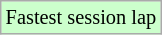<table class="wikitable sortable" style="font-size: 85%;">
<tr style="background:#ccffcc;">
<td>Fastest session lap</td>
</tr>
</table>
